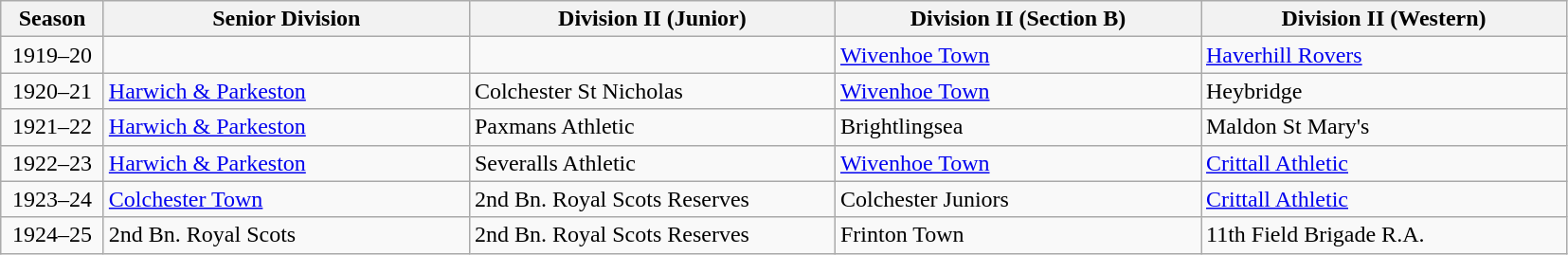<table class=wikitable style="border:0px; margin-top:-1px; margin-bottom:0;">
<tr>
<th width=65px>Season</th>
<th width=250px>Senior Division</th>
<th width=250px>Division II (Junior)</th>
<th width=250px>Division II (Section B)</th>
<th width=250px>Division II (Western)</th>
</tr>
<tr>
<td align=center>1919–20</td>
<td></td>
<td></td>
<td><a href='#'>Wivenhoe Town</a></td>
<td><a href='#'>Haverhill Rovers</a></td>
</tr>
<tr>
<td align=center>1920–21</td>
<td><a href='#'>Harwich & Parkeston</a></td>
<td>Colchester St Nicholas</td>
<td><a href='#'>Wivenhoe Town</a></td>
<td>Heybridge</td>
</tr>
<tr>
<td align=center>1921–22</td>
<td><a href='#'>Harwich & Parkeston</a></td>
<td>Paxmans Athletic</td>
<td>Brightlingsea</td>
<td>Maldon St Mary's</td>
</tr>
<tr>
<td align=center>1922–23</td>
<td><a href='#'>Harwich & Parkeston</a></td>
<td>Severalls Athletic</td>
<td><a href='#'>Wivenhoe Town</a></td>
<td><a href='#'>Crittall Athletic</a></td>
</tr>
<tr>
<td align=center>1923–24</td>
<td><a href='#'>Colchester Town</a></td>
<td>2nd Bn. Royal Scots Reserves</td>
<td>Colchester Juniors</td>
<td><a href='#'>Crittall Athletic</a></td>
</tr>
<tr>
<td align=center>1924–25</td>
<td>2nd Bn. Royal Scots</td>
<td>2nd Bn. Royal Scots Reserves</td>
<td>Frinton Town</td>
<td>11th Field Brigade R.A.</td>
</tr>
</table>
